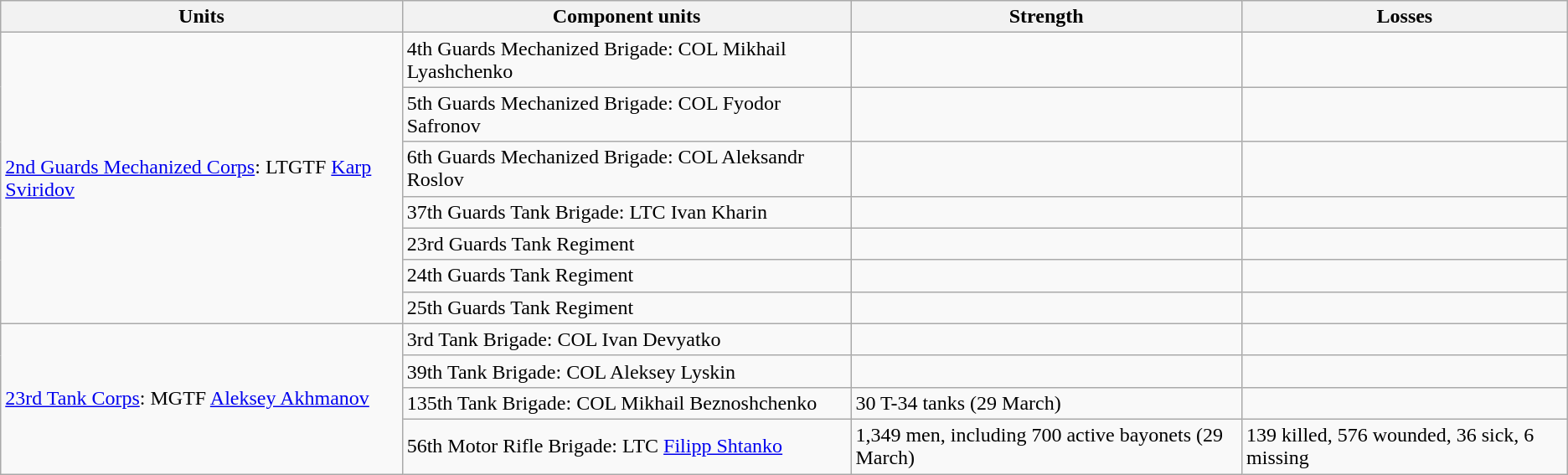<table class="wikitable">
<tr>
<th>Units</th>
<th>Component units</th>
<th>Strength</th>
<th>Losses</th>
</tr>
<tr>
<td rowspan="7"><a href='#'>2nd Guards Mechanized Corps</a>: LTGTF <a href='#'>Karp Sviridov</a></td>
<td>4th Guards Mechanized Brigade: COL Mikhail Lyashchenko</td>
<td></td>
<td></td>
</tr>
<tr>
<td>5th Guards Mechanized Brigade: COL Fyodor Safronov</td>
<td></td>
<td></td>
</tr>
<tr>
<td>6th Guards Mechanized Brigade: COL Aleksandr Roslov</td>
<td></td>
<td></td>
</tr>
<tr>
<td>37th Guards Tank Brigade: LTC Ivan Kharin</td>
<td></td>
<td></td>
</tr>
<tr>
<td>23rd Guards Tank Regiment</td>
<td></td>
<td></td>
</tr>
<tr>
<td>24th Guards Tank Regiment</td>
<td></td>
<td></td>
</tr>
<tr>
<td>25th Guards Tank Regiment</td>
<td></td>
<td></td>
</tr>
<tr>
<td rowspan="4"><a href='#'>23rd Tank Corps</a>: MGTF <a href='#'>Aleksey Akhmanov</a></td>
<td>3rd Tank Brigade: COL Ivan Devyatko</td>
<td></td>
<td></td>
</tr>
<tr>
<td>39th Tank Brigade: COL Aleksey Lyskin</td>
<td></td>
<td></td>
</tr>
<tr>
<td>135th Tank Brigade: COL Mikhail Beznoshchenko</td>
<td>30 T-34 tanks (29 March)</td>
<td></td>
</tr>
<tr>
<td>56th Motor Rifle Brigade: LTC <a href='#'>Filipp Shtanko</a></td>
<td>1,349 men, including 700 active bayonets (29 March)</td>
<td>139 killed, 576 wounded, 36 sick, 6 missing</td>
</tr>
</table>
